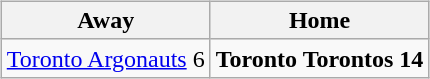<table cellspacing="10">
<tr>
<td valign="top"><br><table class="wikitable">
<tr>
<th>Away</th>
<th>Home</th>
</tr>
<tr>
<td><a href='#'>Toronto Argonauts</a> 6</td>
<td><strong>Toronto Torontos 14</strong></td>
</tr>
</table>
</td>
</tr>
</table>
